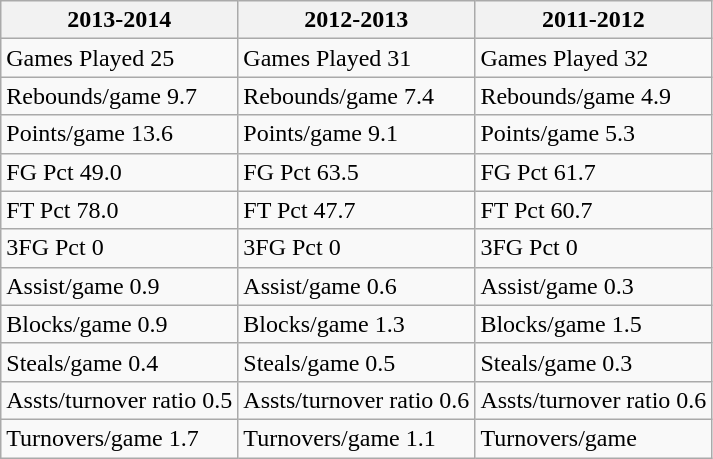<table class="wikitable">
<tr>
<th>2013-2014</th>
<th>2012-2013</th>
<th>2011-2012</th>
</tr>
<tr>
<td>Games Played 25</td>
<td>Games Played 31</td>
<td>Games Played 32</td>
</tr>
<tr>
<td>Rebounds/game 9.7</td>
<td>Rebounds/game 7.4</td>
<td>Rebounds/game 4.9</td>
</tr>
<tr>
<td>Points/game 13.6</td>
<td>Points/game 9.1</td>
<td>Points/game 5.3</td>
</tr>
<tr>
<td>FG Pct 49.0</td>
<td>FG Pct 63.5</td>
<td>FG Pct 61.7</td>
</tr>
<tr>
<td>FT Pct 78.0</td>
<td>FT Pct 47.7</td>
<td>FT Pct 60.7</td>
</tr>
<tr>
<td>3FG Pct 0</td>
<td>3FG Pct 0</td>
<td>3FG Pct 0</td>
</tr>
<tr>
<td>Assist/game 0.9</td>
<td>Assist/game 0.6</td>
<td>Assist/game 0.3</td>
</tr>
<tr>
<td>Blocks/game 0.9</td>
<td>Blocks/game 1.3</td>
<td>Blocks/game 1.5</td>
</tr>
<tr>
<td>Steals/game 0.4</td>
<td>Steals/game 0.5</td>
<td>Steals/game 0.3</td>
</tr>
<tr>
<td>Assts/turnover ratio 0.5</td>
<td>Assts/turnover ratio 0.6</td>
<td>Assts/turnover ratio 0.6</td>
</tr>
<tr>
<td>Turnovers/game 1.7</td>
<td>Turnovers/game 1.1</td>
<td>Turnovers/game</td>
</tr>
</table>
